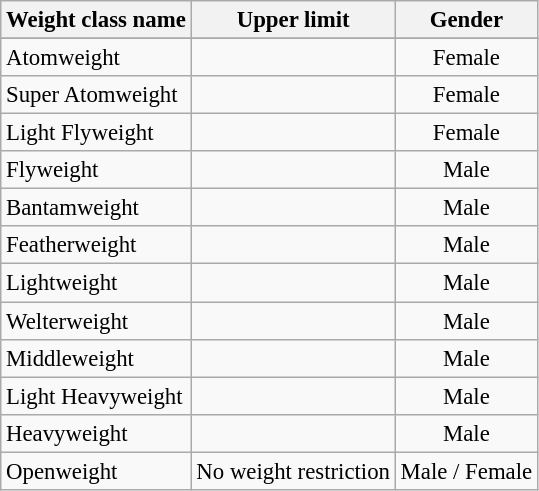<table class="wikitable" style="font-size:95%;">
<tr>
<th>Weight class name</th>
<th>Upper limit</th>
<th>Gender</th>
</tr>
<tr>
</tr>
<tr align="center">
<td align="left">Atomweight</td>
<td></td>
<td>Female</td>
</tr>
<tr align="center">
<td align="left">Super Atomweight</td>
<td></td>
<td>Female</td>
</tr>
<tr align="center">
<td align="left">Light Flyweight</td>
<td></td>
<td>Female</td>
</tr>
<tr align="center">
<td align="left">Flyweight</td>
<td></td>
<td>Male</td>
</tr>
<tr align="center">
<td align="left">Bantamweight</td>
<td></td>
<td>Male</td>
</tr>
<tr align="center">
<td align="left">Featherweight</td>
<td></td>
<td>Male</td>
</tr>
<tr align="center">
<td align="left">Lightweight</td>
<td></td>
<td>Male</td>
</tr>
<tr align="center">
<td align="left">Welterweight</td>
<td></td>
<td>Male</td>
</tr>
<tr align="center">
<td align="left">Middleweight</td>
<td></td>
<td>Male</td>
</tr>
<tr align="center">
<td align="left">Light Heavyweight</td>
<td></td>
<td>Male</td>
</tr>
<tr align="center">
<td align="left">Heavyweight</td>
<td></td>
<td>Male</td>
</tr>
<tr align="center">
<td align="left">Openweight</td>
<td>No weight restriction</td>
<td>Male / Female</td>
</tr>
</table>
